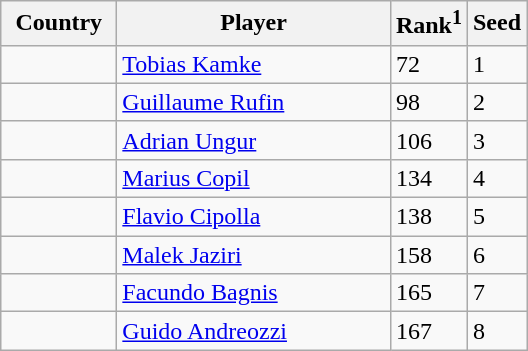<table class="sortable wikitable">
<tr>
<th width="70">Country</th>
<th width="175">Player</th>
<th>Rank<sup>1</sup></th>
<th>Seed</th>
</tr>
<tr>
<td></td>
<td><a href='#'>Tobias Kamke</a></td>
<td>72</td>
<td>1</td>
</tr>
<tr>
<td></td>
<td><a href='#'>Guillaume Rufin</a></td>
<td>98</td>
<td>2</td>
</tr>
<tr>
<td></td>
<td><a href='#'>Adrian Ungur</a></td>
<td>106</td>
<td>3</td>
</tr>
<tr>
<td></td>
<td><a href='#'>Marius Copil</a></td>
<td>134</td>
<td>4</td>
</tr>
<tr>
<td></td>
<td><a href='#'>Flavio Cipolla</a></td>
<td>138</td>
<td>5</td>
</tr>
<tr>
<td></td>
<td><a href='#'>Malek Jaziri</a></td>
<td>158</td>
<td>6</td>
</tr>
<tr>
<td></td>
<td><a href='#'>Facundo Bagnis</a></td>
<td>165</td>
<td>7</td>
</tr>
<tr>
<td></td>
<td><a href='#'>Guido Andreozzi</a></td>
<td>167</td>
<td>8</td>
</tr>
</table>
